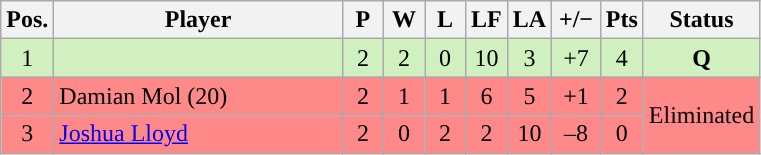<table class="wikitable" style="text-align:center; margin: 1em auto 1em auto, align:left">
<tr>
<th width=20>Pos.</th>
<th width=185>Player</th>
<th width=20>P</th>
<th width=20>W</th>
<th width=20>L</th>
<th width=20>LF</th>
<th width=20>LA</th>
<th width=25>+/−</th>
<th width=20>Pts</th>
<th width=70>Status</th>
</tr>
<tr style="background:#D0F0C0;">
<td>1</td>
<td align=left></td>
<td>2</td>
<td>2</td>
<td>0</td>
<td>10</td>
<td>3</td>
<td>+7</td>
<td>4</td>
<td><strong>Q</strong></td>
</tr>
<tr style="background:#FF8888;">
<td>2</td>
<td align=left> Damian Mol (20)</td>
<td>2</td>
<td>1</td>
<td>1</td>
<td>6</td>
<td>5</td>
<td>+1</td>
<td>2</td>
<td rowspan=2>Eliminated</td>
</tr>
<tr style="background:#FF8888;">
<td>3</td>
<td align=left> <a href='#'>Joshua Lloyd</a></td>
<td>2</td>
<td>0</td>
<td>2</td>
<td>2</td>
<td>10</td>
<td>–8</td>
<td>0</td>
</tr>
</table>
